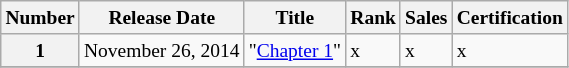<table class="wikitable" style="font-size:small">
<tr>
<th>Number</th>
<th>Release Date</th>
<th>Title</th>
<th>Rank</th>
<th>Sales</th>
<th>Certification</th>
</tr>
<tr>
<th>1</th>
<td>November 26, 2014</td>
<td>"<a href='#'>Chapter 1</a>"</td>
<td>x</td>
<td>x</td>
<td>x</td>
</tr>
<tr>
</tr>
</table>
